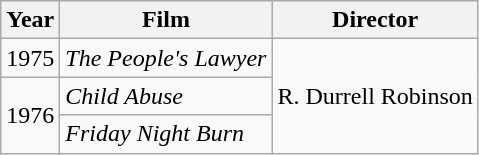<table class="wikitable">
<tr>
<th>Year</th>
<th>Film</th>
<th>Director</th>
</tr>
<tr>
<td>1975</td>
<td><em>The People's Lawyer</em></td>
<td rowspan=3>R. Durrell Robinson</td>
</tr>
<tr>
<td rowspan=2>1976</td>
<td><em>Child Abuse</em></td>
</tr>
<tr>
<td><em>Friday Night Burn</em></td>
</tr>
</table>
